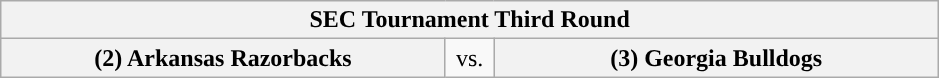<table class="wikitable">
<tr>
<th style="width: 604px;" colspan=3>SEC Tournament Third Round</th>
</tr>
<tr>
<th style="width: 289px; ">(2) Arkansas Razorbacks</th>
<td style="width: 25px; text-align:center">vs.</td>
<th style="width: 289px; ">(3) Georgia Bulldogs</th>
</tr>
</table>
